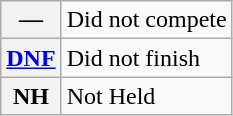<table class="wikitable">
<tr>
<th scope="row">—</th>
<td>Did not compete</td>
</tr>
<tr>
<th scope="row"><a href='#'>DNF</a></th>
<td>Did not finish</td>
</tr>
<tr>
<th scope="row">NH</th>
<td>Not Held</td>
</tr>
</table>
